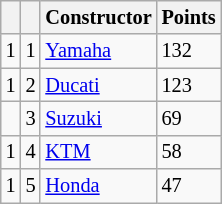<table class="wikitable" style="font-size: 85%;">
<tr>
<th></th>
<th></th>
<th>Constructor</th>
<th>Points</th>
</tr>
<tr>
<td> 1</td>
<td align=center>1</td>
<td> <a href='#'>Yamaha</a></td>
<td align=left>132</td>
</tr>
<tr>
<td> 1</td>
<td align=center>2</td>
<td> <a href='#'>Ducati</a></td>
<td align=left>123</td>
</tr>
<tr>
<td></td>
<td align=center>3</td>
<td> <a href='#'>Suzuki</a></td>
<td align=left>69</td>
</tr>
<tr>
<td> 1</td>
<td align=center>4</td>
<td> <a href='#'>KTM</a></td>
<td align=left>58</td>
</tr>
<tr>
<td> 1</td>
<td align=center>5</td>
<td> <a href='#'>Honda</a></td>
<td align=left>47</td>
</tr>
</table>
